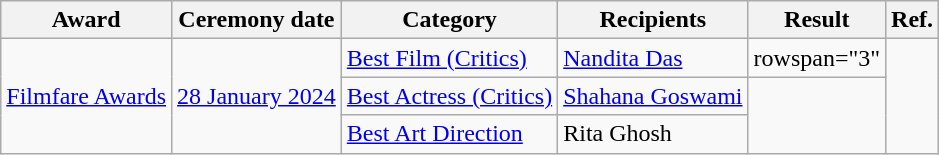<table class="wikitable">
<tr>
<th>Award</th>
<th>Ceremony date</th>
<th>Category</th>
<th>Recipients</th>
<th>Result</th>
<th>Ref.</th>
</tr>
<tr>
<td rowspan="3"><a href='#'>Filmfare Awards</a></td>
<td rowspan="3"><a href='#'>28 January 2024</a></td>
<td><a href='#'>Best Film (Critics)</a></td>
<td><a href='#'>Nandita Das</a></td>
<td>rowspan="3" </td>
<td rowspan="3"></td>
</tr>
<tr>
<td><a href='#'>Best Actress (Critics)</a></td>
<td><a href='#'>Shahana Goswami</a></td>
</tr>
<tr>
<td><a href='#'>Best Art Direction</a></td>
<td>Rita Ghosh</td>
</tr>
</table>
